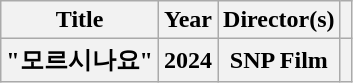<table class="wikitable plainrowheaders" style="text-align:center">
<tr>
<th scope="col">Title</th>
<th scope="col">Year</th>
<th scope="col">Director(s)</th>
<th scope="col"></th>
</tr>
<tr>
<th scope="row">"모르시나요"</th>
<th scope="row">2024</th>
<th scope="row">SNP Film</th>
<th scope="row"></th>
</tr>
</table>
